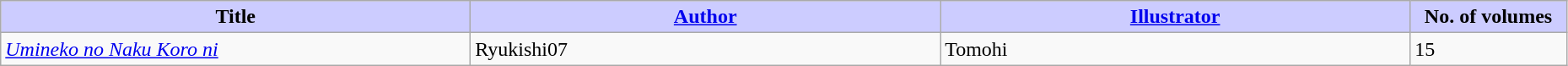<table class="wikitable" style="width: 98%;">
<tr>
<th width=30% style="background:#ccf;">Title</th>
<th width=30% style="background:#ccf;"><a href='#'>Author</a></th>
<th width=30% style="background:#ccf;"><a href='#'>Illustrator</a></th>
<th width=30% style="background:#ccf;">No. of volumes</th>
</tr>
<tr>
<td><em><a href='#'>Umineko no Naku Koro ni</a></em></td>
<td>Ryukishi07</td>
<td>Tomohi</td>
<td>15</td>
</tr>
</table>
